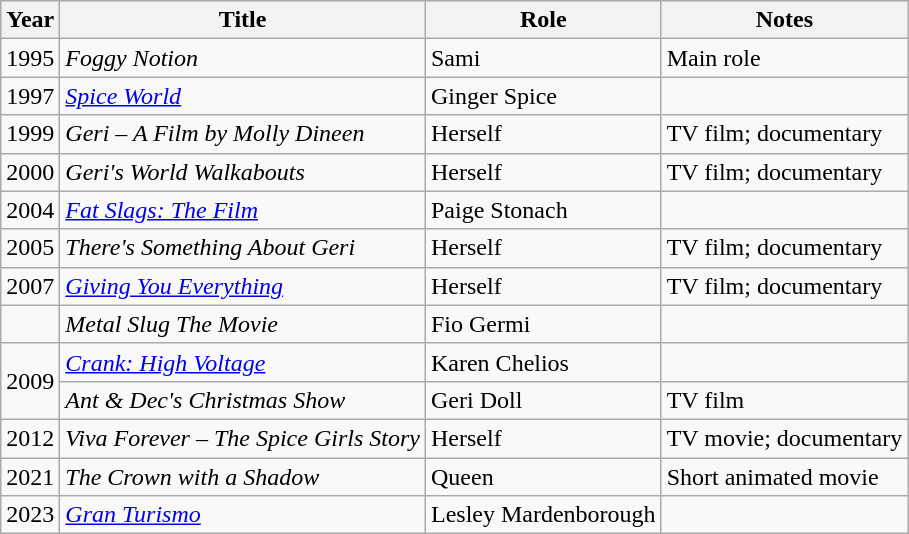<table class="wikitable">
<tr>
<th>Year</th>
<th>Title</th>
<th>Role</th>
<th class="unsortable">Notes</th>
</tr>
<tr>
<td>1995</td>
<td><em>Foggy Notion</em></td>
<td>Sami</td>
<td>Main role</td>
</tr>
<tr>
<td>1997</td>
<td><em><a href='#'>Spice World</a></em></td>
<td>Ginger Spice</td>
<td></td>
</tr>
<tr>
<td>1999</td>
<td><em>Geri – A Film by Molly Dineen</em></td>
<td>Herself</td>
<td>TV film; documentary</td>
</tr>
<tr>
<td>2000</td>
<td><em>Geri's World Walkabouts</em></td>
<td>Herself</td>
<td>TV film; documentary</td>
</tr>
<tr>
<td>2004</td>
<td><em><a href='#'>Fat Slags: The Film</a></em></td>
<td>Paige Stonach</td>
<td></td>
</tr>
<tr>
<td>2005</td>
<td><em>There's Something About Geri</em></td>
<td>Herself</td>
<td>TV film; documentary</td>
</tr>
<tr>
<td>2007</td>
<td><em><a href='#'>Giving You Everything</a></em></td>
<td>Herself</td>
<td>TV film; documentary</td>
</tr>
<tr>
<td></td>
<td><em>Metal Slug The Movie</em></td>
<td>Fio Germi</td>
<td></td>
</tr>
<tr>
<td rowspan="2">2009</td>
<td><em><a href='#'>Crank: High Voltage</a></em></td>
<td>Karen Chelios</td>
<td></td>
</tr>
<tr>
<td><em>Ant & Dec's Christmas Show</em></td>
<td>Geri Doll</td>
<td>TV film</td>
</tr>
<tr>
<td>2012</td>
<td><em>Viva Forever – The Spice Girls Story</em></td>
<td>Herself</td>
<td>TV movie; documentary</td>
</tr>
<tr>
<td>2021</td>
<td><em>The Crown with a Shadow</em></td>
<td>Queen</td>
<td>Short animated movie</td>
</tr>
<tr>
<td>2023</td>
<td><em><a href='#'>Gran Turismo</a></em></td>
<td>Lesley Mardenborough</td>
<td></td>
</tr>
</table>
